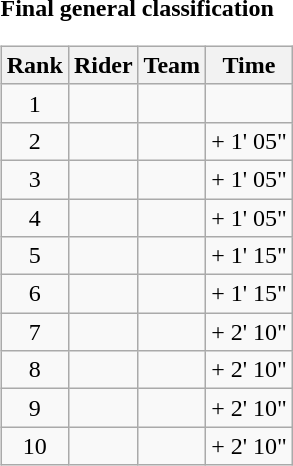<table>
<tr>
<td><strong>Final general classification</strong><br><table class="wikitable">
<tr>
<th scope="col">Rank</th>
<th scope="col">Rider</th>
<th scope="col">Team</th>
<th scope="col">Time</th>
</tr>
<tr>
<td style="text-align:center;">1</td>
<td></td>
<td></td>
<td style="text-align:right;"></td>
</tr>
<tr>
<td style="text-align:center;">2</td>
<td></td>
<td></td>
<td style="text-align:right;">+ 1' 05"</td>
</tr>
<tr>
<td style="text-align:center;">3</td>
<td></td>
<td></td>
<td style="text-align:right;">+ 1' 05"</td>
</tr>
<tr>
<td style="text-align:center;">4</td>
<td></td>
<td></td>
<td style="text-align:right;">+ 1' 05"</td>
</tr>
<tr>
<td style="text-align:center;">5</td>
<td></td>
<td></td>
<td style="text-align:right;">+ 1' 15"</td>
</tr>
<tr>
<td style="text-align:center;">6</td>
<td></td>
<td></td>
<td style="text-align:right;">+ 1' 15"</td>
</tr>
<tr>
<td style="text-align:center;">7</td>
<td></td>
<td></td>
<td style="text-align:right;">+ 2' 10"</td>
</tr>
<tr>
<td style="text-align:center;">8</td>
<td></td>
<td></td>
<td style="text-align:right;">+ 2' 10"</td>
</tr>
<tr>
<td style="text-align:center;">9</td>
<td></td>
<td></td>
<td style="text-align:right;">+ 2' 10"</td>
</tr>
<tr>
<td style="text-align:center;">10</td>
<td></td>
<td></td>
<td style="text-align:right;">+ 2' 10"</td>
</tr>
</table>
</td>
</tr>
</table>
